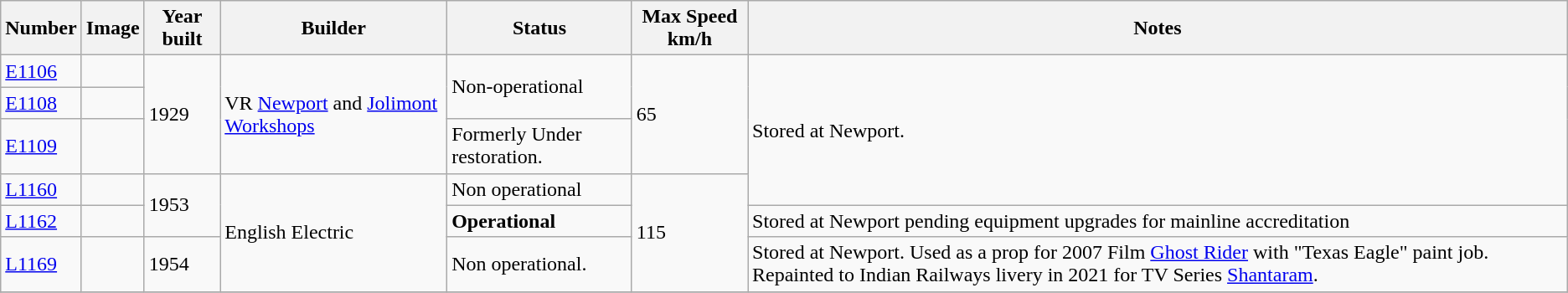<table class="wikitable">
<tr>
<th>Number</th>
<th>Image</th>
<th>Year built</th>
<th>Builder</th>
<th>Status</th>
<th>Max Speed km/h</th>
<th>Notes</th>
</tr>
<tr>
<td><a href='#'>E1106</a></td>
<td></td>
<td rowspan="3">1929</td>
<td rowspan="3">VR <a href='#'>Newport</a> and <a href='#'>Jolimont Workshops</a></td>
<td rowspan="2">Non-operational</td>
<td rowspan="3">65</td>
<td rowspan="4">Stored at Newport.</td>
</tr>
<tr>
<td><a href='#'>E1108</a></td>
<td></td>
</tr>
<tr>
<td><a href='#'>E1109</a></td>
<td></td>
<td>Formerly Under restoration.</td>
</tr>
<tr>
<td><a href='#'>L1160</a></td>
<td></td>
<td rowspan="2">1953</td>
<td rowspan="3">English Electric</td>
<td>Non operational</td>
<td rowspan="3">115</td>
</tr>
<tr>
<td><a href='#'>L1162</a></td>
<td></td>
<td><strong>Operational</strong></td>
<td>Stored at Newport pending equipment upgrades for mainline accreditation</td>
</tr>
<tr>
<td><a href='#'>L1169</a></td>
<td></td>
<td>1954</td>
<td>Non operational.</td>
<td>Stored at Newport.  Used as a prop for 2007 Film <a href='#'>Ghost Rider</a> with "Texas Eagle" paint job. Repainted to Indian Railways livery in 2021 for TV Series <a href='#'>Shantaram</a>.</td>
</tr>
<tr>
</tr>
</table>
